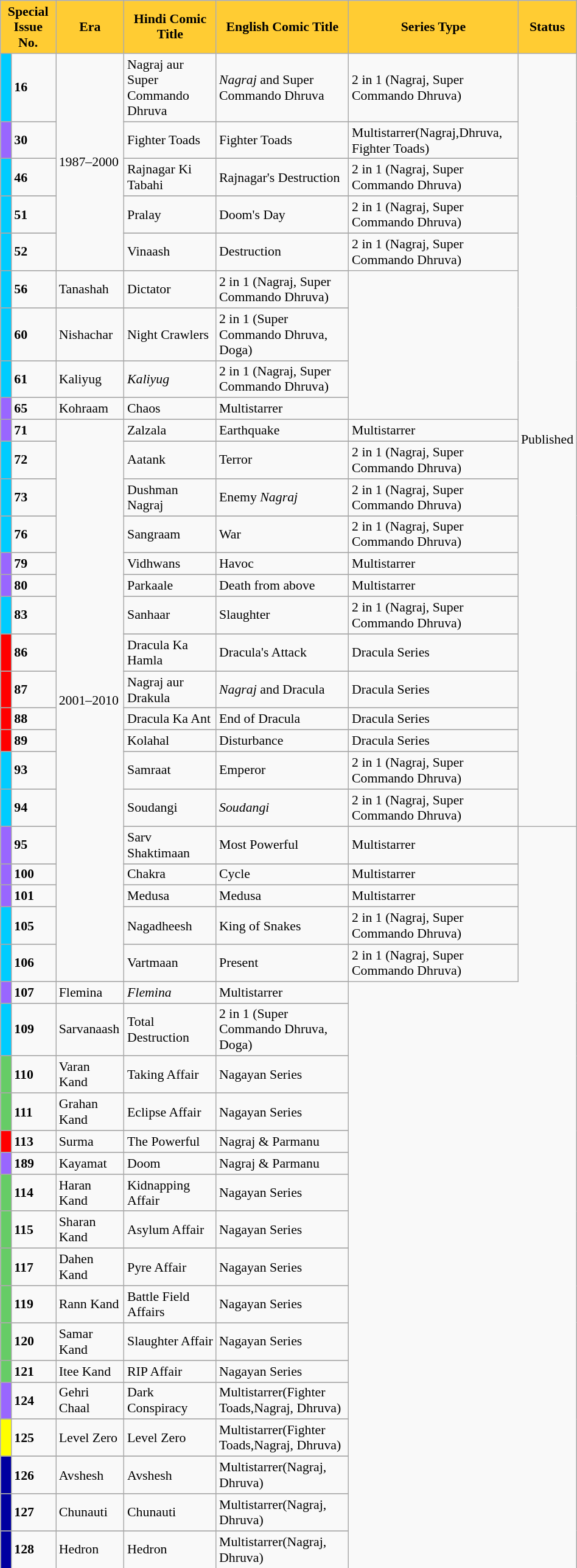<table class="wikitable" style="font-size: 91%; width:50%" "text-align: center; width:95%;">
<tr>
<th style="background:#FFCC33;" ! colspan="2">Special Issue No.</th>
<th style="background:#FFCC33;">Era</th>
<th style="background:#FFCC33;">Hindi Comic Title</th>
<th style="background:#FFCC33;">English Comic Title</th>
<th style="background:#FFCC33;">Series Type</th>
<th style="background:#FFCC33;">Status</th>
</tr>
<tr>
<td style="background: #00CCFF;"></td>
<td><strong>16</strong></td>
<td rowspan=9>1987–2000</td>
<td>Nagraj aur Super Commando Dhruva</td>
<td><em>Nagraj</em> and Super Commando Dhruva</td>
<td>2 in 1 (Nagraj, Super Commando Dhruva)</td>
<td rowspan=44>Published</td>
</tr>
<tr nagraj aur bugaku>
</tr>
<tr>
<td style="background: #9966FF;"></td>
<td><strong>30</strong></td>
<td>Fighter Toads</td>
<td>Fighter Toads</td>
<td>Multistarrer(Nagraj,Dhruva, Fighter Toads)</td>
</tr>
<tr>
</tr>
<tr>
<td style="background: #00CCFF;"></td>
<td><strong>46</strong></td>
<td>Rajnagar Ki Tabahi</td>
<td>Rajnagar's Destruction</td>
<td>2 in 1 (Nagraj, Super Commando Dhruva)</td>
</tr>
<tr>
</tr>
<tr>
<td style="background: #00CCFF;"></td>
<td><strong>51</strong></td>
<td>Pralay</td>
<td>Doom's Day</td>
<td>2 in 1 (Nagraj, Super Commando Dhruva)</td>
</tr>
<tr>
</tr>
<tr>
<td style="background: #00CCFF;"></td>
<td><strong>52</strong></td>
<td>Vinaash</td>
<td>Destruction</td>
<td>2 in 1 (Nagraj, Super Commando Dhruva)</td>
</tr>
<tr>
</tr>
<tr>
<td style="background: #00CCFF;"></td>
<td><strong>56</strong></td>
<td>Tanashah</td>
<td>Dictator</td>
<td>2 in 1 (Nagraj, Super Commando Dhruva)</td>
</tr>
<tr>
</tr>
<tr>
<td style="background: #00CCFF;"></td>
<td><strong>60</strong></td>
<td>Nishachar</td>
<td>Night Crawlers</td>
<td>2 in 1 (Super Commando Dhruva, Doga)</td>
</tr>
<tr>
</tr>
<tr>
<td style="background: #00CCFF;"></td>
<td><strong>61</strong></td>
<td>Kaliyug</td>
<td><em>Kaliyug</em></td>
<td>2 in 1 (Nagraj, Super Commando Dhruva)</td>
</tr>
<tr>
</tr>
<tr>
<td style="background: #9966FF;"></td>
<td><strong>65</strong></td>
<td>Kohraam</td>
<td>Chaos</td>
<td>Multistarrer</td>
</tr>
<tr>
</tr>
<tr>
<td style="background: #9966FF;"></td>
<td><strong>71</strong></td>
<td rowspan=35>2001–2010</td>
<td>Zalzala</td>
<td>Earthquake</td>
<td>Multistarrer</td>
</tr>
<tr>
</tr>
<tr>
<td style="background: #00CCFF;"></td>
<td><strong>72</strong></td>
<td>Aatank</td>
<td>Terror</td>
<td>2 in 1 (Nagraj, Super Commando Dhruva)</td>
</tr>
<tr>
</tr>
<tr>
<td style="background: #00CCFF;"></td>
<td><strong>73</strong></td>
<td>Dushman Nagraj</td>
<td>Enemy <em>Nagraj</em></td>
<td>2 in 1 (Nagraj, Super Commando Dhruva)</td>
</tr>
<tr>
</tr>
<tr>
<td style="background: #00CCFF;"></td>
<td><strong>76</strong></td>
<td>Sangraam</td>
<td>War</td>
<td>2 in 1 (Nagraj, Super Commando Dhruva)</td>
</tr>
<tr>
</tr>
<tr>
<td style="background: #9966FF;"></td>
<td><strong>79</strong></td>
<td>Vidhwans</td>
<td>Havoc</td>
<td>Multistarrer</td>
</tr>
<tr>
</tr>
<tr>
<td style="background: #9966FF;"></td>
<td><strong>80</strong></td>
<td>Parkaale</td>
<td>Death from above</td>
<td>Multistarrer</td>
</tr>
<tr>
</tr>
<tr>
<td style="background: #00CCFF;"></td>
<td><strong>83</strong></td>
<td>Sanhaar</td>
<td>Slaughter</td>
<td>2 in 1 (Nagraj, Super Commando Dhruva)</td>
</tr>
<tr>
</tr>
<tr>
<td style="background: #FF0000;"></td>
<td><strong>86</strong></td>
<td>Dracula Ka Hamla</td>
<td>Dracula's Attack</td>
<td>Dracula Series</td>
</tr>
<tr>
</tr>
<tr>
<td style="background: #FF0000;"></td>
<td><strong>87</strong></td>
<td>Nagraj aur Drakula</td>
<td><em>Nagraj</em> and Dracula</td>
<td>Dracula Series</td>
</tr>
<tr>
</tr>
<tr>
<td style="background: #FF0000;"></td>
<td><strong>88</strong></td>
<td>Dracula Ka Ant</td>
<td>End of Dracula</td>
<td>Dracula Series</td>
</tr>
<tr>
</tr>
<tr>
<td style="background: #FF0000;"></td>
<td><strong>89</strong></td>
<td>Kolahal</td>
<td>Disturbance</td>
<td>Dracula Series</td>
</tr>
<tr>
</tr>
<tr>
<td style="background: #00CCFF;"></td>
<td><strong>93</strong></td>
<td>Samraat</td>
<td>Emperor</td>
<td>2 in 1 (Nagraj, Super Commando Dhruva)</td>
</tr>
<tr>
</tr>
<tr>
<td style="background: #00CCFF;"></td>
<td><strong>94</strong></td>
<td>Soudangi</td>
<td><em>Soudangi</em></td>
<td>2 in 1 (Nagraj, Super Commando Dhruva)</td>
</tr>
<tr>
</tr>
<tr>
<td style="background: #9966FF;"></td>
<td><strong>95</strong></td>
<td>Sarv Shaktimaan</td>
<td>Most Powerful</td>
<td>Multistarrer</td>
</tr>
<tr>
</tr>
<tr>
<td style="background: #9966FF;"></td>
<td><strong>100</strong></td>
<td>Chakra</td>
<td>Cycle</td>
<td>Multistarrer</td>
</tr>
<tr>
</tr>
<tr>
<td style="background: #9966FF;"></td>
<td><strong>101</strong></td>
<td>Medusa</td>
<td>Medusa</td>
<td>Multistarrer</td>
</tr>
<tr>
</tr>
<tr>
<td style="background: #00CCFF;"></td>
<td><strong>105</strong></td>
<td>Nagadheesh</td>
<td>King of Snakes</td>
<td>2 in 1 (Nagraj, Super Commando Dhruva)</td>
</tr>
<tr>
</tr>
<tr>
<td style="background: #00CCFF;"></td>
<td><strong>106</strong></td>
<td>Vartmaan</td>
<td>Present</td>
<td>2 in 1 (Nagraj, Super Commando Dhruva)</td>
</tr>
<tr>
</tr>
<tr>
<td style="background: #9966FF;"></td>
<td><strong>107</strong></td>
<td>Flemina</td>
<td><em>Flemina</em></td>
<td>Multistarrer</td>
</tr>
<tr>
</tr>
<tr>
<td style="background: #00CCFF;"></td>
<td><strong>109</strong></td>
<td>Sarvanaash</td>
<td>Total Destruction</td>
<td>2 in 1 (Super Commando Dhruva, Doga)</td>
</tr>
<tr>
</tr>
<tr>
<td style="background: #66CC66;"></td>
<td><strong>110</strong></td>
<td>Varan Kand</td>
<td>Taking Affair</td>
<td>Nagayan Series</td>
</tr>
<tr>
</tr>
<tr>
<td style="background: #66CC66;"></td>
<td><strong>111</strong></td>
<td>Grahan Kand</td>
<td>Eclipse Affair</td>
<td>Nagayan Series</td>
</tr>
<tr>
</tr>
<tr>
<td style="background: #FF0000;"></td>
<td><strong>113</strong></td>
<td>Surma</td>
<td>The Powerful</td>
<td>Nagraj & Parmanu</td>
</tr>
<tr>
</tr>
<tr>
<td style="background: #9966FF;"></td>
<td><strong>189</strong></td>
<td>Kayamat</td>
<td>Doom</td>
<td>Nagraj & Parmanu</td>
</tr>
<tr>
</tr>
<tr>
<td style="background: #66CC66;"></td>
<td><strong>114</strong></td>
<td>Haran Kand</td>
<td>Kidnapping Affair</td>
<td>Nagayan Series</td>
</tr>
<tr>
</tr>
<tr>
<td style="background: #66CC66;"></td>
<td><strong>115</strong></td>
<td>Sharan Kand</td>
<td>Asylum Affair</td>
<td>Nagayan Series</td>
</tr>
<tr>
</tr>
<tr>
<td style="background: #66CC66;"></td>
<td><strong>117</strong></td>
<td>Dahen Kand</td>
<td>Pyre Affair</td>
<td>Nagayan Series</td>
</tr>
<tr>
</tr>
<tr>
<td style="background: #66CC66;"></td>
<td><strong>119</strong></td>
<td>Rann Kand</td>
<td>Battle Field Affairs</td>
<td>Nagayan Series</td>
</tr>
<tr>
</tr>
<tr>
<td style="background: #66CC66;"></td>
<td><strong>120</strong></td>
<td>Samar Kand</td>
<td>Slaughter Affair</td>
<td>Nagayan Series</td>
</tr>
<tr>
</tr>
<tr>
<td style="background: #66CC66;"></td>
<td><strong>121</strong></td>
<td>Itee Kand</td>
<td>RIP Affair</td>
<td>Nagayan Series</td>
</tr>
<tr>
</tr>
<tr>
<td style="background: #9966FF;"></td>
<td><strong>124</strong></td>
<td>Gehri Chaal</td>
<td>Dark Conspiracy</td>
<td>Multistarrer(Fighter Toads,Nagraj, Dhruva)</td>
</tr>
<tr>
</tr>
<tr>
<td style="background: #FFFF00;"></td>
<td><strong>125</strong></td>
<td>Level Zero</td>
<td>Level Zero</td>
<td>Multistarrer(Fighter Toads,Nagraj, Dhruva)</td>
</tr>
<tr>
</tr>
<tr>
<td style="background: #0000A0;"></td>
<td><strong>126</strong></td>
<td>Avshesh</td>
<td>Avshesh</td>
<td>Multistarrer(Nagraj, Dhruva)</td>
</tr>
<tr>
</tr>
<tr>
<td style="background: #0000A0;"></td>
<td><strong>127</strong></td>
<td>Chunauti</td>
<td>Chunauti</td>
<td>Multistarrer(Nagraj, Dhruva)</td>
</tr>
<tr>
</tr>
<tr>
<td style="background: #0000A0;"></td>
<td><strong>128</strong></td>
<td>Hedron</td>
<td>Hedron</td>
<td>Multistarrer(Nagraj, Dhruva)</td>
</tr>
<tr>
</tr>
</table>
